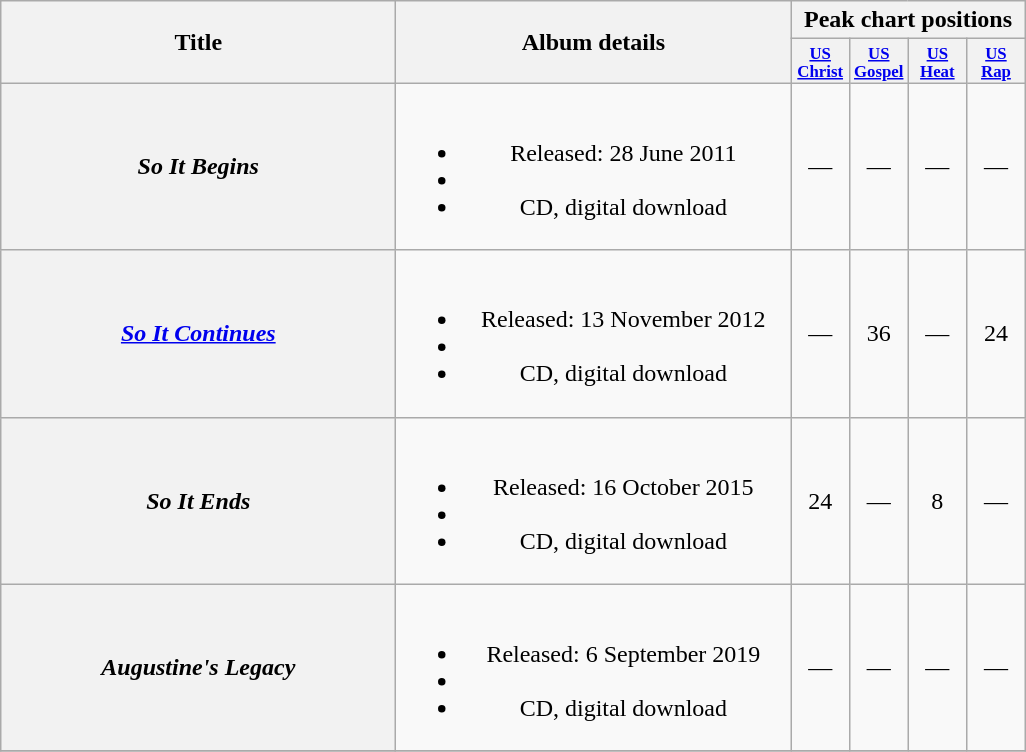<table class="wikitable plainrowheaders" style="text-align:center;">
<tr>
<th scope="col" rowspan="2" style="width:16em;">Title</th>
<th scope="col" rowspan="2" style="width:16em;">Album details</th>
<th scope="col" colspan="4">Peak chart positions</th>
</tr>
<tr>
<th style="width:3em; font-size:70%"><a href='#'>US<br>Christ</a></th>
<th style="width:3em; font-size:70%"><a href='#'>US<br>Gospel</a></th>
<th style="width:3em; font-size:70%"><a href='#'>US<br>Heat</a></th>
<th style="width:3em; font-size:70%"><a href='#'>US<br>Rap</a></th>
</tr>
<tr>
<th scope="row"><em>So It Begins</em></th>
<td><br><ul><li>Released: 28 June 2011</li><li></li><li>CD, digital download</li></ul></td>
<td>—</td>
<td>—</td>
<td>—</td>
<td>—</td>
</tr>
<tr>
<th scope="row"><em><a href='#'>So It Continues</a></em></th>
<td><br><ul><li>Released: 13 November 2012</li><li></li><li>CD, digital download</li></ul></td>
<td>—</td>
<td>36</td>
<td>—</td>
<td>24</td>
</tr>
<tr>
<th scope="row"><em>So It Ends</em></th>
<td><br><ul><li>Released: 16 October 2015</li><li></li><li>CD, digital download</li></ul></td>
<td>24</td>
<td>—</td>
<td>8</td>
<td>—</td>
</tr>
<tr>
<th scope="row"><em>Augustine's Legacy</em></th>
<td><br><ul><li>Released: 6 September 2019</li><li></li><li>CD, digital download</li></ul></td>
<td>—</td>
<td>—</td>
<td>—</td>
<td>—</td>
</tr>
<tr>
</tr>
</table>
